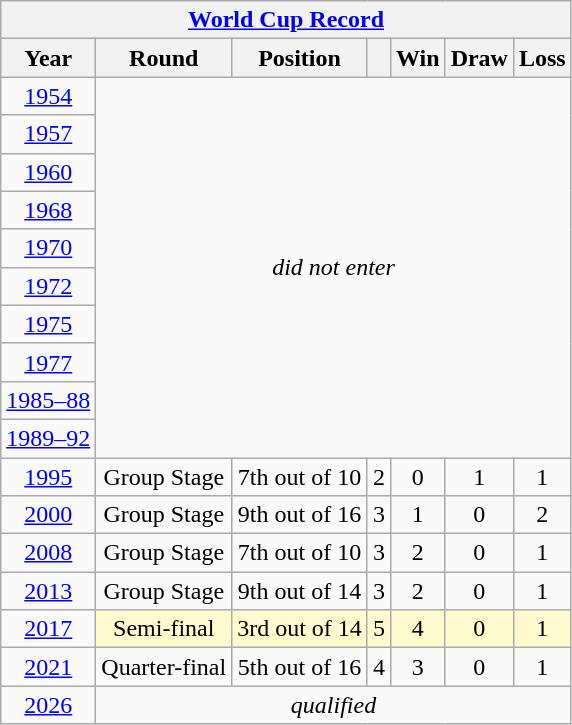<table class="wikitable" style="text-align: center;">
<tr>
<th colspan=9><a href='#'>World Cup Record</a></th>
</tr>
<tr>
<th>Year</th>
<th>Round</th>
<th>Position</th>
<th></th>
<th>Win</th>
<th>Draw</th>
<th>Loss</th>
</tr>
<tr>
<td> <a href='#'>1954</a></td>
<td rowspan=10 colspan=11><em>did not enter</em></td>
</tr>
<tr>
<td> <a href='#'>1957</a></td>
</tr>
<tr>
<td> <a href='#'>1960</a></td>
</tr>
<tr>
<td>  <a href='#'>1968</a></td>
</tr>
<tr>
<td> <a href='#'>1970</a></td>
</tr>
<tr>
<td> <a href='#'>1972</a></td>
</tr>
<tr>
<td> <a href='#'>1975</a></td>
</tr>
<tr>
<td>  <a href='#'>1977</a></td>
</tr>
<tr>
<td><a href='#'>1985–88</a></td>
</tr>
<tr>
<td><a href='#'>1989–92</a></td>
</tr>
<tr>
<td> <a href='#'>1995</a></td>
<td>Group Stage</td>
<td>7th out of 10</td>
<td>2</td>
<td>0</td>
<td>1</td>
<td>1</td>
</tr>
<tr>
<td>  <a href='#'>2000</a></td>
<td>Group Stage</td>
<td>9th out of 16</td>
<td>3</td>
<td>1</td>
<td>0</td>
<td>2</td>
</tr>
<tr>
<td> <a href='#'>2008</a></td>
<td>Group Stage</td>
<td>7th out of 10</td>
<td>3</td>
<td>2</td>
<td>0</td>
<td>1</td>
</tr>
<tr>
<td>  <a href='#'>2013</a></td>
<td>Group Stage</td>
<td>9th out of 14</td>
<td>3</td>
<td>2</td>
<td>0</td>
<td>1</td>
</tr>
<tr>
<td>   <a href='#'>2017</a></td>
<td style="background:LemonChiffon">Semi-final</td>
<td style="background:LemonChiffon">3rd out of 14</td>
<td style="background:LemonChiffon">5</td>
<td style="background:LemonChiffon">4</td>
<td style="background:LemonChiffon">0</td>
<td style="background:LemonChiffon">1</td>
</tr>
<tr>
<td> <a href='#'>2021</a></td>
<td>Quarter-final</td>
<td>5th out of 16</td>
<td>4</td>
<td>3</td>
<td>0</td>
<td>1</td>
</tr>
<tr>
<td> <a href='#'>2026</a></td>
<td colspan=11><em>qualified</em></td>
</tr>
</table>
